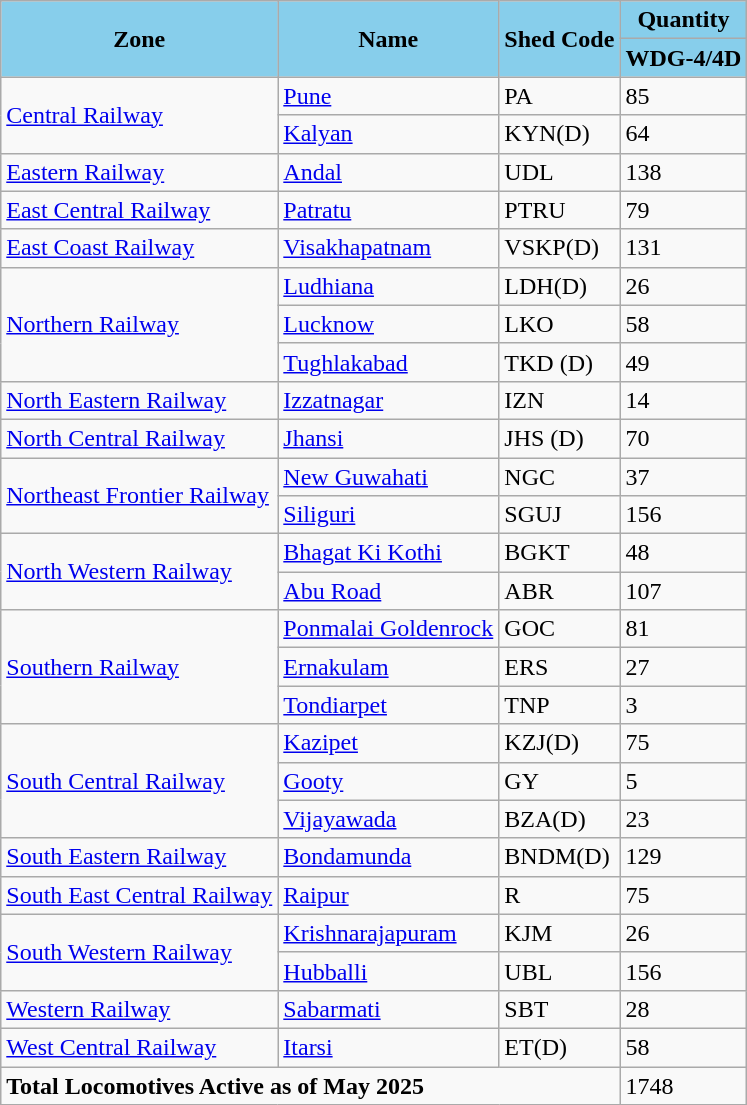<table class="wikitable">
<tr>
<th rowspan="2" style="background:skyBlue;">Zone</th>
<th rowspan="2" style="background:skyBlue;">Name</th>
<th rowspan="2" style="background:skyBlue;">Shed Code</th>
<th colspan="2" style="background:skyBlue;">Quantity</th>
</tr>
<tr>
<th style="background:skyBlue;">WDG-4/4D</th>
</tr>
<tr>
<td rowspan="2"><a href='#'>Central Railway</a></td>
<td><a href='#'>Pune</a></td>
<td>PA</td>
<td>85</td>
</tr>
<tr>
<td><a href='#'>Kalyan</a></td>
<td>KYN(D)</td>
<td>64</td>
</tr>
<tr>
<td rowspan="1"><a href='#'>Eastern Railway</a></td>
<td><a href='#'>Andal</a></td>
<td>UDL</td>
<td>138</td>
</tr>
<tr>
<td rowspan="1"><a href='#'>East Central Railway</a></td>
<td><a href='#'>Patratu</a></td>
<td>PTRU</td>
<td>79</td>
</tr>
<tr>
<td><a href='#'>East Coast Railway</a></td>
<td><a href='#'>Visakhapatnam</a></td>
<td>VSKP(D)</td>
<td>131</td>
</tr>
<tr>
<td rowspan="3"><a href='#'>Northern Railway</a></td>
<td><a href='#'>Ludhiana</a></td>
<td>LDH(D)</td>
<td>26</td>
</tr>
<tr>
<td><a href='#'>Lucknow</a></td>
<td>LKO</td>
<td>58</td>
</tr>
<tr>
<td><a href='#'>Tughlakabad</a></td>
<td>TKD (D)</td>
<td>49</td>
</tr>
<tr>
<td><a href='#'>North Eastern Railway</a></td>
<td><a href='#'>Izzatnagar</a></td>
<td>IZN</td>
<td>14</td>
</tr>
<tr>
<td><a href='#'>North Central Railway</a></td>
<td><a href='#'>Jhansi</a></td>
<td>JHS (D)</td>
<td>70</td>
</tr>
<tr>
<td rowspan="2"><a href='#'>Northeast Frontier Railway</a></td>
<td><a href='#'>New Guwahati</a></td>
<td>NGC</td>
<td>37</td>
</tr>
<tr>
<td><a href='#'>Siliguri</a></td>
<td>SGUJ</td>
<td>156</td>
</tr>
<tr>
<td rowspan="2"><a href='#'>North Western Railway</a></td>
<td><a href='#'>Bhagat Ki Kothi</a></td>
<td>BGKT</td>
<td>48</td>
</tr>
<tr>
<td><a href='#'>Abu Road</a></td>
<td>ABR</td>
<td>107</td>
</tr>
<tr>
<td rowspan="3"><a href='#'>Southern Railway</a></td>
<td><a href='#'>Ponmalai Goldenrock</a></td>
<td>GOC</td>
<td>81</td>
</tr>
<tr>
<td><a href='#'>Ernakulam</a></td>
<td>ERS</td>
<td>27</td>
</tr>
<tr>
<td><a href='#'>Tondiarpet</a></td>
<td>TNP</td>
<td>3</td>
</tr>
<tr>
<td rowspan="3"><a href='#'>South Central Railway</a></td>
<td><a href='#'>Kazipet</a></td>
<td>KZJ(D)</td>
<td>75</td>
</tr>
<tr>
<td><a href='#'>Gooty</a></td>
<td>GY</td>
<td>5</td>
</tr>
<tr>
<td><a href='#'>Vijayawada</a></td>
<td>BZA(D)</td>
<td>23</td>
</tr>
<tr>
<td rowspan="1"><a href='#'>South Eastern Railway</a></td>
<td><a href='#'>Bondamunda</a></td>
<td>BNDM(D)</td>
<td>129</td>
</tr>
<tr>
<td><a href='#'>South East Central Railway</a></td>
<td><a href='#'>Raipur</a></td>
<td>R</td>
<td>75</td>
</tr>
<tr>
<td rowspan="2"><a href='#'>South Western Railway</a></td>
<td><a href='#'>Krishnarajapuram</a></td>
<td>KJM</td>
<td>26</td>
</tr>
<tr>
<td><a href='#'>Hubballi</a></td>
<td>UBL</td>
<td>156</td>
</tr>
<tr>
<td><a href='#'>Western Railway</a></td>
<td><a href='#'>Sabarmati</a></td>
<td>SBT</td>
<td>28</td>
</tr>
<tr>
<td rowspan="1"><a href='#'>West Central Railway</a></td>
<td><a href='#'>Itarsi</a></td>
<td>ET(D)</td>
<td>58</td>
</tr>
<tr>
<td colspan="3"><strong>Total Locomotives Active as of May 2025</strong></td>
<td colspan="2">1748</td>
</tr>
</table>
